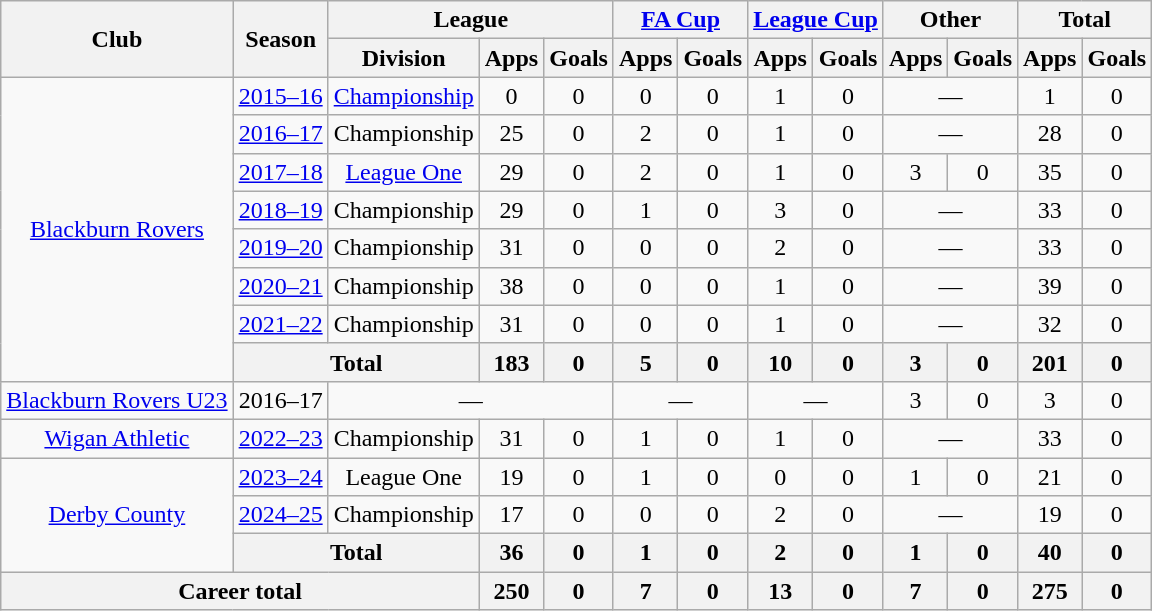<table class=wikitable style="text-align: center">
<tr>
<th rowspan=2>Club</th>
<th rowspan=2>Season</th>
<th colspan=3>League</th>
<th colspan=2><a href='#'>FA Cup</a></th>
<th colspan=2><a href='#'>League Cup</a></th>
<th colspan=2>Other</th>
<th colspan=2>Total</th>
</tr>
<tr>
<th>Division</th>
<th>Apps</th>
<th>Goals</th>
<th>Apps</th>
<th>Goals</th>
<th>Apps</th>
<th>Goals</th>
<th>Apps</th>
<th>Goals</th>
<th>Apps</th>
<th>Goals</th>
</tr>
<tr>
<td rowspan="8"><a href='#'>Blackburn Rovers</a></td>
<td><a href='#'>2015–16</a></td>
<td><a href='#'>Championship</a></td>
<td>0</td>
<td>0</td>
<td>0</td>
<td>0</td>
<td>1</td>
<td>0</td>
<td colspan=2>—</td>
<td>1</td>
<td>0</td>
</tr>
<tr>
<td><a href='#'>2016–17</a></td>
<td>Championship</td>
<td>25</td>
<td>0</td>
<td>2</td>
<td>0</td>
<td>1</td>
<td>0</td>
<td colspan=2>—</td>
<td>28</td>
<td>0</td>
</tr>
<tr>
<td><a href='#'>2017–18</a></td>
<td><a href='#'>League One</a></td>
<td>29</td>
<td>0</td>
<td>2</td>
<td>0</td>
<td>1</td>
<td>0</td>
<td>3</td>
<td>0</td>
<td>35</td>
<td>0</td>
</tr>
<tr>
<td><a href='#'>2018–19</a></td>
<td>Championship</td>
<td>29</td>
<td>0</td>
<td>1</td>
<td>0</td>
<td>3</td>
<td>0</td>
<td colspan=2>—</td>
<td>33</td>
<td>0</td>
</tr>
<tr>
<td><a href='#'>2019–20</a></td>
<td>Championship</td>
<td>31</td>
<td>0</td>
<td>0</td>
<td>0</td>
<td>2</td>
<td>0</td>
<td colspan=2>—</td>
<td>33</td>
<td>0</td>
</tr>
<tr>
<td><a href='#'>2020–21</a></td>
<td>Championship</td>
<td>38</td>
<td>0</td>
<td>0</td>
<td>0</td>
<td>1</td>
<td>0</td>
<td colspan=2>—</td>
<td>39</td>
<td>0</td>
</tr>
<tr>
<td><a href='#'>2021–22</a></td>
<td>Championship</td>
<td>31</td>
<td>0</td>
<td>0</td>
<td>0</td>
<td>1</td>
<td>0</td>
<td colspan=2>—</td>
<td>32</td>
<td>0</td>
</tr>
<tr>
<th colspan="2">Total</th>
<th>183</th>
<th>0</th>
<th>5</th>
<th>0</th>
<th>10</th>
<th>0</th>
<th>3</th>
<th>0</th>
<th>201</th>
<th>0</th>
</tr>
<tr>
<td><a href='#'>Blackburn Rovers U23</a></td>
<td>2016–17</td>
<td colspan=3>—</td>
<td colspan=2>—</td>
<td colspan=2>—</td>
<td>3</td>
<td>0</td>
<td>3</td>
<td>0</td>
</tr>
<tr>
<td><a href='#'>Wigan Athletic</a></td>
<td><a href='#'>2022–23</a></td>
<td>Championship</td>
<td>31</td>
<td>0</td>
<td>1</td>
<td>0</td>
<td>1</td>
<td>0</td>
<td colspan=2>—</td>
<td>33</td>
<td>0</td>
</tr>
<tr>
<td rowspan="3"><a href='#'>Derby County</a></td>
<td><a href='#'>2023–24</a></td>
<td>League One</td>
<td>19</td>
<td>0</td>
<td>1</td>
<td>0</td>
<td>0</td>
<td>0</td>
<td>1</td>
<td>0</td>
<td>21</td>
<td>0</td>
</tr>
<tr>
<td><a href='#'>2024–25</a></td>
<td>Championship</td>
<td>17</td>
<td>0</td>
<td>0</td>
<td>0</td>
<td>2</td>
<td>0</td>
<td colspan=2>—</td>
<td>19</td>
<td>0</td>
</tr>
<tr>
<th colspan="2">Total</th>
<th>36</th>
<th>0</th>
<th>1</th>
<th>0</th>
<th>2</th>
<th>0</th>
<th>1</th>
<th>0</th>
<th>40</th>
<th>0</th>
</tr>
<tr>
<th colspan=3>Career total</th>
<th>250</th>
<th>0</th>
<th>7</th>
<th>0</th>
<th>13</th>
<th>0</th>
<th>7</th>
<th>0</th>
<th>275</th>
<th>0</th>
</tr>
</table>
